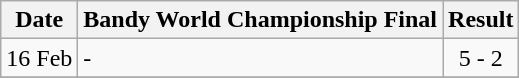<table class="wikitable" style="text-align:center;">
<tr>
<th>Date</th>
<th>Bandy World Championship Final</th>
<th>Result</th>
</tr>
<tr>
<td>16 Feb</td>
<td align="left"><strong></strong> - </td>
<td>5 - 2</td>
</tr>
<tr>
</tr>
</table>
